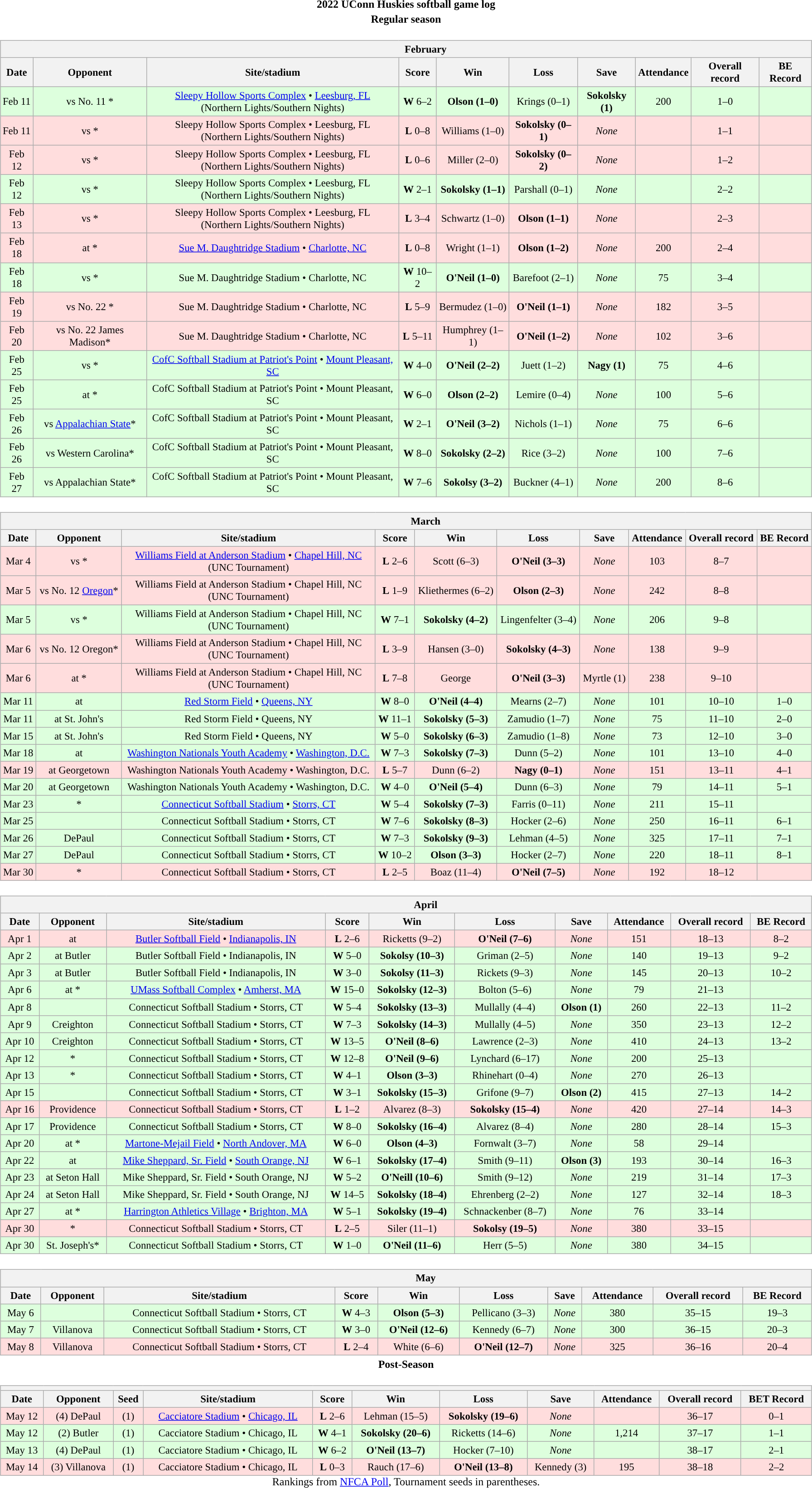<table class="toccolours" width=95% style="clear:both; margin:1.5em auto; text-align:center;">
<tr>
<th colspan=2>2022 UConn Huskies softball game log</th>
</tr>
<tr>
<th colspan=2>Regular season</th>
</tr>
<tr valign="top">
<td><br><table class="wikitable collapsible collapsed" style="margin:auto; width:100%; text-align:center; font-size:95%">
<tr>
<th colspan=12 style="padding-left:4em;">February</th>
</tr>
<tr>
<th>Date</th>
<th>Opponent</th>
<th>Site/stadium</th>
<th>Score</th>
<th>Win</th>
<th>Loss</th>
<th>Save</th>
<th>Attendance</th>
<th>Overall record</th>
<th>BE Record</th>
</tr>
<tr bgcolor=ddffdd>
<td>Feb 11</td>
<td>vs No. 11 *</td>
<td><a href='#'>Sleepy Hollow Sports Complex</a> • <a href='#'>Leesburg, FL</a><br>(Northern Lights/Southern Nights)</td>
<td><strong>W</strong> 6–2</td>
<td><strong>Olson (1–0)</strong></td>
<td>Krings (0–1)</td>
<td><strong>Sokolsky (1)</strong></td>
<td>200</td>
<td>1–0</td>
<td></td>
</tr>
<tr bgcolor=ffdddd>
<td>Feb 11</td>
<td>vs *</td>
<td>Sleepy Hollow Sports Complex • Leesburg, FL<br>(Northern Lights/Southern Nights)</td>
<td><strong>L</strong> 0–8</td>
<td>Williams (1–0)</td>
<td><strong>Sokolsky (0–1)</strong></td>
<td><em>None</em></td>
<td></td>
<td>1–1</td>
<td></td>
</tr>
<tr bgcolor=ffdddd>
<td>Feb 12</td>
<td>vs *</td>
<td>Sleepy Hollow Sports Complex • Leesburg, FL<br>(Northern Lights/Southern Nights)</td>
<td><strong>L</strong> 0–6</td>
<td>Miller (2–0)</td>
<td><strong>Sokolsky (0–2)</strong></td>
<td><em>None</em></td>
<td></td>
<td>1–2</td>
<td></td>
</tr>
<tr bgcolor=ddffdd>
<td>Feb 12</td>
<td>vs *</td>
<td>Sleepy Hollow Sports Complex • Leesburg, FL<br>(Northern Lights/Southern Nights)</td>
<td><strong>W</strong> 2–1</td>
<td><strong>Sokolsky (1–1)</strong></td>
<td>Parshall (0–1)</td>
<td><em>None</em></td>
<td></td>
<td>2–2</td>
<td></td>
</tr>
<tr bgcolor=ffdddd>
<td>Feb 13</td>
<td>vs *</td>
<td>Sleepy Hollow Sports Complex • Leesburg, FL<br>(Northern Lights/Southern Nights)</td>
<td><strong>L</strong> 3–4</td>
<td>Schwartz (1–0)</td>
<td><strong>Olson (1–1)</strong></td>
<td><em>None</em></td>
<td></td>
<td>2–3</td>
<td></td>
</tr>
<tr bgcolor=ffdddd>
<td>Feb 18</td>
<td>at *</td>
<td><a href='#'>Sue M. Daughtridge Stadium</a> • <a href='#'>Charlotte, NC</a></td>
<td><strong>L</strong> 0–8</td>
<td>Wright (1–1)</td>
<td><strong>Olson (1–2)</strong></td>
<td><em>None</em></td>
<td>200</td>
<td>2–4</td>
<td></td>
</tr>
<tr bgcolor=ddffdd>
<td>Feb 18</td>
<td>vs *</td>
<td>Sue M. Daughtridge Stadium • Charlotte, NC</td>
<td><strong>W</strong> 10–2</td>
<td><strong>O'Neil (1–0)</strong></td>
<td>Barefoot (2–1)</td>
<td><em>None</em></td>
<td>75</td>
<td>3–4</td>
<td></td>
</tr>
<tr bgcolor=ffdddd>
<td>Feb 19</td>
<td>vs No. 22 *</td>
<td>Sue M. Daughtridge Stadium • Charlotte, NC</td>
<td><strong>L</strong> 5–9</td>
<td>Bermudez (1–0)</td>
<td><strong>O'Neil (1–1)</strong></td>
<td><em>None</em></td>
<td>182</td>
<td>3–5</td>
<td></td>
</tr>
<tr bgcolor=ffdddd>
<td>Feb 20</td>
<td>vs No. 22 James Madison*</td>
<td>Sue M. Daughtridge Stadium • Charlotte, NC</td>
<td><strong>L</strong> 5–11</td>
<td>Humphrey (1–1)</td>
<td><strong>O'Neil (1–2)</strong></td>
<td><em>None</em></td>
<td>102</td>
<td>3–6</td>
<td></td>
</tr>
<tr bgcolor=ddffdd>
<td>Feb 25</td>
<td>vs *</td>
<td><a href='#'>CofC Softball Stadium at Patriot's Point</a> • <a href='#'>Mount Pleasant, SC</a></td>
<td><strong>W</strong> 4–0</td>
<td><strong>O'Neil (2–2)</strong></td>
<td>Juett (1–2)</td>
<td><strong>Nagy (1)</strong></td>
<td>75</td>
<td>4–6</td>
<td></td>
</tr>
<tr bgcolor=ddffdd>
<td>Feb 25</td>
<td>at *</td>
<td>CofC Softball Stadium at Patriot's Point • Mount Pleasant, SC</td>
<td><strong>W</strong> 6–0</td>
<td><strong>Olson (2–2)</strong></td>
<td>Lemire (0–4)</td>
<td><em>None</em></td>
<td>100</td>
<td>5–6</td>
<td></td>
</tr>
<tr bgcolor=ddffdd>
<td>Feb 26</td>
<td>vs <a href='#'>Appalachian State</a>*</td>
<td>CofC Softball Stadium at Patriot's Point • Mount Pleasant, SC</td>
<td><strong>W</strong> 2–1</td>
<td><strong>O'Neil (3–2)</strong></td>
<td>Nichols (1–1)</td>
<td><em>None</em></td>
<td>75</td>
<td>6–6</td>
<td></td>
</tr>
<tr bgcolor=ddffdd>
<td>Feb 26</td>
<td>vs Western Carolina*</td>
<td>CofC Softball Stadium at Patriot's Point • Mount Pleasant, SC</td>
<td><strong>W</strong> 8–0</td>
<td><strong>Sokolsky (2–2)</strong></td>
<td>Rice (3–2)</td>
<td><em>None</em></td>
<td>100</td>
<td>7–6</td>
<td></td>
</tr>
<tr bgcolor=ddffdd>
<td>Feb 27</td>
<td>vs Appalachian State*</td>
<td>CofC Softball Stadium at Patriot's Point • Mount Pleasant, SC</td>
<td><strong>W</strong> 7–6</td>
<td><strong>Sokolsy (3–2)</strong></td>
<td>Buckner (4–1)</td>
<td><em>None</em></td>
<td>200</td>
<td>8–6</td>
<td></td>
</tr>
</table>
</td>
</tr>
<tr valign="top">
<td><br><table class="wikitable collapsible collapsed" style="margin:auto; width:100%; text-align:center; font-size:95%">
<tr>
<th colspan=12 style="padding-left:4em;">March</th>
</tr>
<tr>
<th>Date</th>
<th>Opponent</th>
<th>Site/stadium</th>
<th>Score</th>
<th>Win</th>
<th>Loss</th>
<th>Save</th>
<th>Attendance</th>
<th>Overall record</th>
<th>BE Record</th>
</tr>
<tr bgcolor=ffdddd>
<td>Mar 4</td>
<td>vs *</td>
<td><a href='#'>Williams Field at Anderson Stadium</a> • <a href='#'>Chapel Hill, NC</a><br>(UNC Tournament)</td>
<td><strong>L</strong> 2–6</td>
<td>Scott (6–3)</td>
<td><strong>O'Neil (3–3)</strong></td>
<td><em>None</em></td>
<td>103</td>
<td>8–7</td>
<td></td>
</tr>
<tr bgcolor=ffdddd>
<td>Mar 5</td>
<td>vs No. 12 <a href='#'>Oregon</a>*</td>
<td>Williams Field at Anderson Stadium • Chapel Hill, NC<br>(UNC Tournament)</td>
<td><strong>L</strong> 1–9</td>
<td>Kliethermes (6–2)</td>
<td><strong>Olson (2–3)</strong></td>
<td><em>None</em></td>
<td>242</td>
<td>8–8</td>
<td></td>
</tr>
<tr bgcolor=ddffdd>
<td>Mar 5</td>
<td>vs *</td>
<td>Williams Field at Anderson Stadium • Chapel Hill, NC<br>(UNC Tournament)</td>
<td><strong>W</strong> 7–1</td>
<td><strong>Sokolsky (4–2)</strong></td>
<td>Lingenfelter (3–4)</td>
<td><em>None</em></td>
<td>206</td>
<td>9–8</td>
<td></td>
</tr>
<tr bgcolor=ffdddd>
<td>Mar 6</td>
<td>vs No. 12 Oregon*</td>
<td>Williams Field at Anderson Stadium • Chapel Hill, NC<br>(UNC Tournament)</td>
<td><strong>L</strong> 3–9</td>
<td>Hansen (3–0)</td>
<td><strong>Sokolsky (4–3)</strong></td>
<td><em>None</em></td>
<td>138</td>
<td>9–9</td>
<td></td>
</tr>
<tr bgcolor=ffdddd>
<td>Mar 6</td>
<td>at *</td>
<td>Williams Field at Anderson Stadium • Chapel Hill, NC<br>(UNC Tournament)</td>
<td><strong>L</strong> 7–8</td>
<td>George</td>
<td><strong>O'Neil (3–3)</strong></td>
<td>Myrtle (1)</td>
<td>238</td>
<td>9–10</td>
<td></td>
</tr>
<tr bgcolor=ddffdd>
<td>Mar 11</td>
<td>at </td>
<td><a href='#'>Red Storm Field</a> • <a href='#'>Queens, NY</a></td>
<td><strong>W</strong> 8–0</td>
<td><strong>O'Neil (4–4) </strong></td>
<td>Mearns (2–7)</td>
<td><em>None</em></td>
<td>101</td>
<td>10–10</td>
<td>1–0</td>
</tr>
<tr bgcolor=ddffdd>
<td>Mar 11</td>
<td>at St. John's</td>
<td>Red Storm Field • Queens, NY</td>
<td><strong>W</strong> 11–1</td>
<td><strong>Sokolsky (5–3)</strong></td>
<td>Zamudio (1–7)</td>
<td><em>None</em></td>
<td>75</td>
<td>11–10</td>
<td>2–0</td>
</tr>
<tr bgcolor=ddffdd>
<td>Mar 15</td>
<td>at St. John's</td>
<td>Red Storm Field • Queens, NY</td>
<td><strong>W</strong> 5–0</td>
<td><strong>Sokolsky (6–3)</strong></td>
<td>Zamudio (1–8)</td>
<td><em>None</em></td>
<td>73</td>
<td>12–10</td>
<td>3–0</td>
</tr>
<tr bgcolor=ddffdd>
<td>Mar 18</td>
<td>at </td>
<td><a href='#'>Washington Nationals Youth Academy</a> • <a href='#'>Washington, D.C.</a></td>
<td><strong>W</strong> 7–3</td>
<td><strong>Sokolsky (7–3)</strong></td>
<td>Dunn (5–2)</td>
<td><em>None</em></td>
<td>101</td>
<td>13–10</td>
<td>4–0</td>
</tr>
<tr bgcolor=ffdddd>
<td>Mar 19</td>
<td>at Georgetown</td>
<td>Washington Nationals Youth Academy • Washington, D.C.</td>
<td><strong>L</strong> 5–7</td>
<td>Dunn (6–2)</td>
<td><strong>Nagy (0–1)</strong></td>
<td><em>None</em></td>
<td>151</td>
<td>13–11</td>
<td>4–1</td>
</tr>
<tr bgcolor=ddffdd>
<td>Mar 20</td>
<td>at Georgetown</td>
<td>Washington Nationals Youth Academy • Washington, D.C.</td>
<td><strong>W</strong> 4–0</td>
<td><strong>O'Neil (5–4)</strong></td>
<td>Dunn (6–3)</td>
<td><em>None</em></td>
<td>79</td>
<td>14–11</td>
<td>5–1</td>
</tr>
<tr bgcolor=ddffdd>
<td>Mar 23</td>
<td>*</td>
<td><a href='#'>Connecticut Softball Stadium</a> • <a href='#'>Storrs, CT</a></td>
<td><strong>W</strong> 5–4</td>
<td><strong>Sokolsky (7–3)</strong></td>
<td>Farris (0–11)</td>
<td><em>None</em></td>
<td>211</td>
<td>15–11</td>
<td></td>
</tr>
<tr bgcolor=ddffdd>
<td>Mar 25</td>
<td></td>
<td>Connecticut Softball Stadium • Storrs, CT</td>
<td><strong>W</strong> 7–6</td>
<td><strong>Sokolsky (8–3)</strong></td>
<td>Hocker (2–6)</td>
<td><em>None</em></td>
<td>250</td>
<td>16–11</td>
<td>6–1</td>
</tr>
<tr bgcolor=ddffdd>
<td>Mar 26</td>
<td>DePaul</td>
<td>Connecticut Softball Stadium • Storrs, CT</td>
<td><strong>W</strong> 7–3</td>
<td><strong>Sokolsky (9–3)</strong></td>
<td>Lehman (4–5)</td>
<td><em>None</em></td>
<td>325</td>
<td>17–11</td>
<td>7–1</td>
</tr>
<tr bgcolor=ddffdd>
<td>Mar 27</td>
<td>DePaul</td>
<td>Connecticut Softball Stadium • Storrs, CT</td>
<td><strong>W</strong> 10–2</td>
<td><strong>Olson (3–3)</strong></td>
<td>Hocker (2–7)</td>
<td><em>None</em></td>
<td>220</td>
<td>18–11</td>
<td>8–1</td>
</tr>
<tr bgcolor=ffdddd>
<td>Mar 30</td>
<td>*</td>
<td>Connecticut Softball Stadium • Storrs, CT</td>
<td><strong>L</strong> 2–5</td>
<td>Boaz (11–4)</td>
<td><strong>O'Neil (7–5)</strong></td>
<td><em>None</em></td>
<td>192</td>
<td>18–12</td>
<td></td>
</tr>
</table>
</td>
</tr>
<tr>
<td><br><table class="wikitable collapsible collapsed" style="margin:auto; width:100%; text-align:center; font-size:95%">
<tr>
<th colspan=12 style="padding-left:4em;">April</th>
</tr>
<tr>
<th>Date</th>
<th>Opponent</th>
<th>Site/stadium</th>
<th>Score</th>
<th>Win</th>
<th>Loss</th>
<th>Save</th>
<th>Attendance</th>
<th>Overall record</th>
<th>BE Record</th>
</tr>
<tr bgcolor=ffdddd>
<td>Apr 1</td>
<td>at </td>
<td><a href='#'>Butler Softball Field</a> • <a href='#'>Indianapolis, IN</a></td>
<td><strong>L</strong> 2–6</td>
<td>Ricketts (9–2)</td>
<td><strong>O'Neil (7–6)</strong></td>
<td><em>None</em></td>
<td>151</td>
<td>18–13</td>
<td>8–2</td>
</tr>
<tr bgcolor=ddffdd>
<td>Apr 2</td>
<td>at Butler</td>
<td>Butler Softball Field • Indianapolis, IN</td>
<td><strong>W</strong> 5–0</td>
<td><strong>Sokolsy (10–3)</strong></td>
<td>Griman (2–5)</td>
<td><em>None</em></td>
<td>140</td>
<td>19–13</td>
<td>9–2</td>
</tr>
<tr bgcolor=ddffdd>
<td>Apr 3</td>
<td>at Butler</td>
<td>Butler Softball Field • Indianapolis, IN</td>
<td><strong>W</strong> 3–0</td>
<td><strong>Sokolsy (11–3)</strong></td>
<td>Rickets (9–3)</td>
<td><em>None</em></td>
<td>145</td>
<td>20–13</td>
<td>10–2</td>
</tr>
<tr bgcolor=ddffdd>
<td>Apr 6</td>
<td>at *</td>
<td><a href='#'>UMass Softball Complex</a> • <a href='#'>Amherst, MA</a></td>
<td><strong>W</strong> 15–0</td>
<td><strong>Sokolsky (12–3)</strong></td>
<td>Bolton (5–6)</td>
<td><em>None</em></td>
<td>79</td>
<td>21–13</td>
<td></td>
</tr>
<tr bgcolor=ddffdd>
<td>Apr 8</td>
<td></td>
<td>Connecticut Softball Stadium • Storrs, CT</td>
<td><strong>W</strong> 5–4</td>
<td><strong>Sokolsky (13–3)</strong></td>
<td>Mullally (4–4)</td>
<td><strong>Olson (1)</strong></td>
<td>260</td>
<td>22–13</td>
<td>11–2</td>
</tr>
<tr bgcolor=ddffdd>
<td>Apr 9</td>
<td>Creighton</td>
<td>Connecticut Softball Stadium • Storrs, CT</td>
<td><strong>W</strong> 7–3</td>
<td><strong>Sokolsky (14–3)</strong></td>
<td>Mullally (4–5)</td>
<td><em>None</em></td>
<td>350</td>
<td>23–13</td>
<td>12–2</td>
</tr>
<tr bgcolor=ddffdd>
<td>Apr 10</td>
<td>Creighton</td>
<td>Connecticut Softball Stadium • Storrs, CT</td>
<td><strong>W</strong> 13–5</td>
<td><strong>O'Neil (8–6)</strong></td>
<td>Lawrence (2–3)</td>
<td><em>None</em></td>
<td>410</td>
<td>24–13</td>
<td>13–2</td>
</tr>
<tr bgcolor=ddffdd>
<td>Apr 12</td>
<td>*</td>
<td>Connecticut Softball Stadium • Storrs, CT</td>
<td><strong>W</strong> 12–8</td>
<td><strong>O'Neil (9–6)</strong></td>
<td>Lynchard (6–17)</td>
<td><em>None</em></td>
<td>200</td>
<td>25–13</td>
<td></td>
</tr>
<tr bgcolor=ddffdd>
<td>Apr 13</td>
<td>*</td>
<td>Connecticut Softball Stadium • Storrs, CT</td>
<td><strong>W</strong> 4–1</td>
<td><strong>Olson (3–3)</strong></td>
<td>Rhinehart (0–4)</td>
<td><em>None</em></td>
<td>270</td>
<td>26–13</td>
<td></td>
</tr>
<tr bgcolor=ddffdd>
<td>Apr 15</td>
<td></td>
<td>Connecticut Softball Stadium • Storrs, CT</td>
<td><strong>W</strong> 3–1</td>
<td><strong>Sokolsky (15–3)</strong></td>
<td>Grifone (9–7)</td>
<td><strong>Olson (2)</strong></td>
<td>415</td>
<td>27–13</td>
<td>14–2</td>
</tr>
<tr bgcolor=ffdddd>
<td>Apr 16</td>
<td>Providence</td>
<td>Connecticut Softball Stadium • Storrs, CT</td>
<td><strong>L</strong> 1–2</td>
<td>Alvarez (8–3)</td>
<td><strong>Sokolsky (15–4)</strong></td>
<td><em>None</em></td>
<td>420</td>
<td>27–14</td>
<td>14–3</td>
</tr>
<tr bgcolor=ddffdd>
<td>Apr 17</td>
<td>Providence</td>
<td>Connecticut Softball Stadium • Storrs, CT</td>
<td><strong>W</strong> 8–0</td>
<td><strong>Sokolsky (16–4)</strong></td>
<td>Alvarez (8–4)</td>
<td><em>None</em></td>
<td>280</td>
<td>28–14</td>
<td>15–3</td>
</tr>
<tr bgcolor=ddffdd>
<td>Apr 20</td>
<td>at *</td>
<td><a href='#'>Martone-Mejail Field</a> • <a href='#'>North Andover, MA</a></td>
<td><strong>W</strong> 6–0</td>
<td><strong>Olson (4–3)</strong></td>
<td>Fornwalt (3–7)</td>
<td><em>None</em></td>
<td>58</td>
<td>29–14</td>
<td></td>
</tr>
<tr bgcolor=ddffdd>
<td>Apr 22</td>
<td>at </td>
<td><a href='#'>Mike Sheppard, Sr. Field</a> • <a href='#'>South Orange, NJ</a></td>
<td><strong>W</strong> 6–1</td>
<td><strong>Sokolsky (17–4)</strong></td>
<td>Smith (9–11)</td>
<td><strong>Olson (3)</strong></td>
<td>193</td>
<td>30–14</td>
<td>16–3</td>
</tr>
<tr bgcolor=ddffdd>
<td>Apr 23</td>
<td>at Seton Hall</td>
<td>Mike Sheppard, Sr. Field • South Orange, NJ</td>
<td><strong>W</strong> 5–2</td>
<td><strong>O'Neill (10–6)</strong></td>
<td>Smith (9–12)</td>
<td><em>None</em></td>
<td>219</td>
<td>31–14</td>
<td>17–3</td>
</tr>
<tr bgcolor=ddffdd>
<td>Apr 24</td>
<td>at Seton Hall</td>
<td>Mike Sheppard, Sr. Field • South Orange, NJ</td>
<td><strong>W</strong> 14–5</td>
<td><strong>Sokolsky (18–4)</strong></td>
<td>Ehrenberg (2–2)</td>
<td><em>None</em></td>
<td>127</td>
<td>32–14</td>
<td>18–3</td>
</tr>
<tr bgcolor=ddffdd>
<td>Apr 27</td>
<td>at *</td>
<td><a href='#'>Harrington Athletics Village</a> • <a href='#'>Brighton, MA</a></td>
<td><strong>W</strong> 5–1</td>
<td><strong>Sokolsky (19–4)</strong></td>
<td>Schnackenber (8–7)</td>
<td><em>None</em></td>
<td>76</td>
<td>33–14</td>
<td></td>
</tr>
<tr bgcolor=ffdddd>
<td>Apr 30</td>
<td>*</td>
<td>Connecticut Softball Stadium • Storrs, CT</td>
<td><strong>L</strong> 2–5</td>
<td>Siler (11–1)</td>
<td><strong>Sokolsy (19–5)</strong></td>
<td><em>None</em></td>
<td>380</td>
<td>33–15</td>
<td></td>
</tr>
<tr bgcolor=ddffdd>
<td>Apr 30</td>
<td>St. Joseph's*</td>
<td>Connecticut Softball Stadium • Storrs, CT</td>
<td><strong>W</strong> 1–0</td>
<td><strong>O'Neil (11–6)</strong></td>
<td>Herr (5–5)</td>
<td><em>None</em></td>
<td>380</td>
<td>34–15</td>
<td></td>
</tr>
</table>
</td>
</tr>
<tr>
<td><br><table class="wikitable collapsible collapsed" style="margin:auto; width:100%; text-align:center; font-size:95%">
<tr>
<th colspan=12 style="padding-left:4em;">May</th>
</tr>
<tr>
<th>Date</th>
<th>Opponent</th>
<th>Site/stadium</th>
<th>Score</th>
<th>Win</th>
<th>Loss</th>
<th>Save</th>
<th>Attendance</th>
<th>Overall record</th>
<th>BE Record</th>
</tr>
<tr bgcolor=ddffdd>
<td>May 6</td>
<td></td>
<td>Connecticut Softball Stadium • Storrs, CT</td>
<td><strong>W</strong> 4–3</td>
<td><strong>Olson (5–3)</strong></td>
<td>Pellicano (3–3)</td>
<td><em>None</em></td>
<td>380</td>
<td>35–15</td>
<td>19–3</td>
</tr>
<tr bgcolor=ddffdd>
<td>May 7</td>
<td>Villanova</td>
<td>Connecticut Softball Stadium • Storrs, CT</td>
<td><strong>W</strong> 3–0</td>
<td><strong>O'Neil (12–6)</strong></td>
<td>Kennedy (6–7)</td>
<td><em>None</em></td>
<td>300</td>
<td>36–15</td>
<td>20–3</td>
</tr>
<tr bgcolor=ffdddd>
<td>May 8</td>
<td>Villanova</td>
<td>Connecticut Softball Stadium • Storrs, CT</td>
<td><strong>L</strong> 2–4</td>
<td>White (6–6)</td>
<td><strong>O'Neil (12–7)</strong></td>
<td><em>None</em></td>
<td>325</td>
<td>36–16</td>
<td>20–4</td>
</tr>
</table>
</td>
</tr>
<tr>
<th colspan=2>Post-Season</th>
</tr>
<tr>
<td><br><table class="wikitable collapsible collapsed" style="margin:auto; width:100%; text-align:center; font-size:95%">
<tr>
<th colspan=12 style="padding-left:4em;"><a href='#'></a></th>
</tr>
<tr>
<th>Date</th>
<th>Opponent</th>
<th>Seed</th>
<th>Site/stadium</th>
<th>Score</th>
<th>Win</th>
<th>Loss</th>
<th>Save</th>
<th>Attendance</th>
<th>Overall record</th>
<th>BET Record</th>
</tr>
<tr bgcolor=ffdddd>
<td>May 12</td>
<td>(4) DePaul</td>
<td>(1)</td>
<td><a href='#'>Cacciatore Stadium</a> • <a href='#'>Chicago, IL</a></td>
<td><strong>L</strong> 2–6</td>
<td>Lehman (15–5)</td>
<td><strong>Sokolsky (19–6)</strong></td>
<td><em>None</em></td>
<td></td>
<td>36–17</td>
<td>0–1</td>
</tr>
<tr bgcolor=ddffdd>
<td>May 12</td>
<td>(2) Butler</td>
<td>(1)</td>
<td>Cacciatore Stadium • Chicago, IL</td>
<td><strong>W</strong> 4–1</td>
<td><strong>Sokolsky (20–6)</strong></td>
<td>Ricketts (14–6)</td>
<td><em>None</em></td>
<td>1,214</td>
<td>37–17</td>
<td>1–1</td>
</tr>
<tr bgcolor=ddffdd>
<td>May 13</td>
<td>(4) DePaul</td>
<td>(1)</td>
<td>Cacciatore Stadium • Chicago, IL</td>
<td><strong>W</strong> 6–2</td>
<td><strong>O'Neil (13–7)</strong></td>
<td>Hocker (7–10)</td>
<td><em>None</em></td>
<td></td>
<td>38–17</td>
<td>2–1</td>
</tr>
<tr bgcolor=ffdddd>
<td>May 14</td>
<td>(3) Villanova</td>
<td>(1)</td>
<td>Cacciatore Stadium • Chicago, IL</td>
<td><strong>L</strong> 0–3</td>
<td>Rauch (17–6)</td>
<td><strong>O'Neil (13–8)</strong></td>
<td>Kennedy (3)</td>
<td>195</td>
<td>38–18</td>
<td>2–2</td>
</tr>
</table>
Rankings from <a href='#'>NFCA Poll</a>, Tournament seeds in parentheses.</td>
</tr>
</table>
